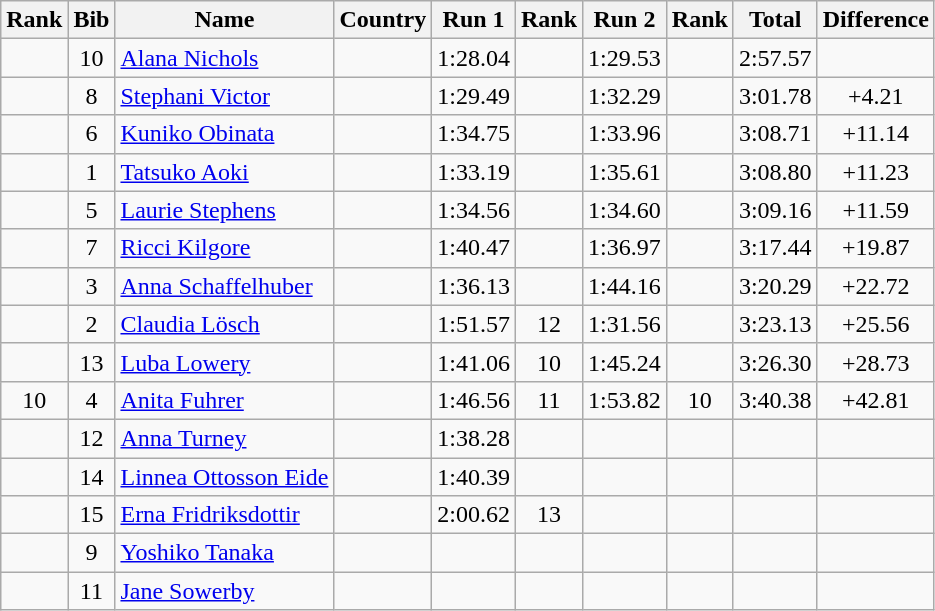<table class="wikitable sortable" style="text-align:center">
<tr>
<th>Rank</th>
<th>Bib</th>
<th>Name</th>
<th>Country</th>
<th>Run 1</th>
<th>Rank</th>
<th>Run 2</th>
<th>Rank</th>
<th>Total</th>
<th>Difference</th>
</tr>
<tr>
<td></td>
<td>10</td>
<td align=left><a href='#'>Alana Nichols</a></td>
<td align=left></td>
<td>1:28.04</td>
<td></td>
<td>1:29.53</td>
<td></td>
<td>2:57.57</td>
<td></td>
</tr>
<tr>
<td></td>
<td>8</td>
<td align=left><a href='#'>Stephani Victor</a></td>
<td align=left></td>
<td>1:29.49</td>
<td></td>
<td>1:32.29</td>
<td></td>
<td>3:01.78</td>
<td>+4.21</td>
</tr>
<tr>
<td></td>
<td>6</td>
<td align=left><a href='#'>Kuniko Obinata</a></td>
<td align=left></td>
<td>1:34.75</td>
<td></td>
<td>1:33.96</td>
<td></td>
<td>3:08.71</td>
<td>+11.14</td>
</tr>
<tr>
<td></td>
<td>1</td>
<td align=left><a href='#'>Tatsuko Aoki</a></td>
<td align=left></td>
<td>1:33.19</td>
<td></td>
<td>1:35.61</td>
<td></td>
<td>3:08.80</td>
<td>+11.23</td>
</tr>
<tr>
<td></td>
<td>5</td>
<td align=left><a href='#'>Laurie Stephens</a></td>
<td align=left></td>
<td>1:34.56</td>
<td></td>
<td>1:34.60</td>
<td></td>
<td>3:09.16</td>
<td>+11.59</td>
</tr>
<tr>
<td></td>
<td>7</td>
<td align=left><a href='#'>Ricci Kilgore</a></td>
<td align=left></td>
<td>1:40.47</td>
<td></td>
<td>1:36.97</td>
<td></td>
<td>3:17.44</td>
<td>+19.87</td>
</tr>
<tr>
<td></td>
<td>3</td>
<td align=left><a href='#'>Anna Schaffelhuber</a></td>
<td align=left></td>
<td>1:36.13</td>
<td></td>
<td>1:44.16</td>
<td></td>
<td>3:20.29</td>
<td>+22.72</td>
</tr>
<tr>
<td></td>
<td>2</td>
<td align=left><a href='#'>Claudia Lösch</a></td>
<td align=left></td>
<td>1:51.57</td>
<td>12</td>
<td>1:31.56</td>
<td></td>
<td>3:23.13</td>
<td>+25.56</td>
</tr>
<tr>
<td></td>
<td>13</td>
<td align=left><a href='#'>Luba Lowery</a></td>
<td align=left></td>
<td>1:41.06</td>
<td>10</td>
<td>1:45.24</td>
<td></td>
<td>3:26.30</td>
<td>+28.73</td>
</tr>
<tr>
<td>10</td>
<td>4</td>
<td align=left><a href='#'>Anita Fuhrer</a></td>
<td align=left></td>
<td>1:46.56</td>
<td>11</td>
<td>1:53.82</td>
<td>10</td>
<td>3:40.38</td>
<td>+42.81</td>
</tr>
<tr>
<td></td>
<td>12</td>
<td align=left><a href='#'>Anna Turney</a></td>
<td align=left></td>
<td>1:38.28</td>
<td></td>
<td></td>
<td></td>
<td></td>
<td></td>
</tr>
<tr>
<td></td>
<td>14</td>
<td align=left><a href='#'>Linnea Ottosson Eide</a></td>
<td align=left></td>
<td>1:40.39</td>
<td></td>
<td></td>
<td></td>
<td></td>
<td></td>
</tr>
<tr>
<td></td>
<td>15</td>
<td align=left><a href='#'>Erna Fridriksdottir</a></td>
<td align=left></td>
<td>2:00.62</td>
<td>13</td>
<td></td>
<td></td>
<td></td>
<td></td>
</tr>
<tr>
<td></td>
<td>9</td>
<td align=left><a href='#'>Yoshiko Tanaka</a></td>
<td align=left></td>
<td></td>
<td></td>
<td></td>
<td></td>
<td></td>
<td></td>
</tr>
<tr>
<td></td>
<td>11</td>
<td align=left><a href='#'>Jane Sowerby</a></td>
<td align=left></td>
<td></td>
<td></td>
<td></td>
<td></td>
<td></td>
<td></td>
</tr>
</table>
